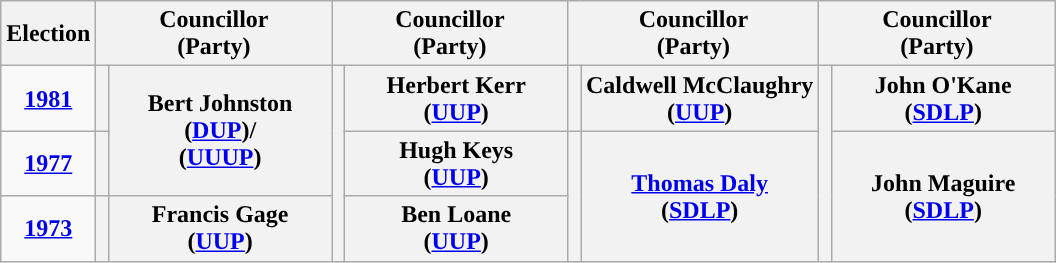<table class="wikitable" style="text-align:center">
<tr>
<th scope="col" width="50">Election</th>
<th scope="col" width="150" colspan = "2">Councillor<br> (Party)</th>
<th scope="col" width="150" colspan = "2">Councillor<br> (Party)</th>
<th scope="col" width="150" colspan = "2">Councillor<br> (Party)</th>
<th scope="col" width="150" colspan = "2">Councillor<br> (Party)</th>
</tr>
<tr>
<td><strong><a href='#'>1981</a></strong></td>
<th rowspan="1" width="1" style="background-color: "></th>
<th rowspan = "2">Bert Johnston <br> (<a href='#'>DUP</a>)/ <br> (<a href='#'>UUUP</a>)</th>
<th rowspan="3" width="1" style="background-color: "></th>
<th rowspan = "1">Herbert Kerr <br> (<a href='#'>UUP</a>)</th>
<th rowspan="1" width="1" style="background-color: "></th>
<th rowspan = "1">Caldwell McClaughry <br> (<a href='#'>UUP</a>)</th>
<th rowspan="3" width="1" style="background-color: "></th>
<th rowspan = "1">John O'Kane <br> (<a href='#'>SDLP</a>)</th>
</tr>
<tr>
<td><strong><a href='#'>1977</a></strong></td>
<th rowspan="1" width="1" style="background-color: "></th>
<th rowspan = "1">Hugh Keys <br> (<a href='#'>UUP</a>)</th>
<th rowspan="2" width="1" style="background-color: "></th>
<th rowspan = "2"><a href='#'>Thomas Daly</a> <br> (<a href='#'>SDLP</a>)</th>
<th rowspan = "2">John Maguire <br> (<a href='#'>SDLP</a>)</th>
</tr>
<tr>
<td><strong><a href='#'>1973</a></strong></td>
<th rowspan="1" width="1" style="background-color: "></th>
<th rowspan = "1">Francis Gage <br> (<a href='#'>UUP</a>)</th>
<th rowspan = "1">Ben Loane <br> (<a href='#'>UUP</a>)</th>
</tr>
</table>
